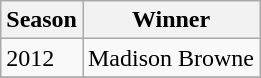<table class="wikitable collapsible">
<tr>
<th>Season</th>
<th>Winner</th>
</tr>
<tr>
<td>2012</td>
<td>Madison Browne</td>
</tr>
<tr>
</tr>
</table>
